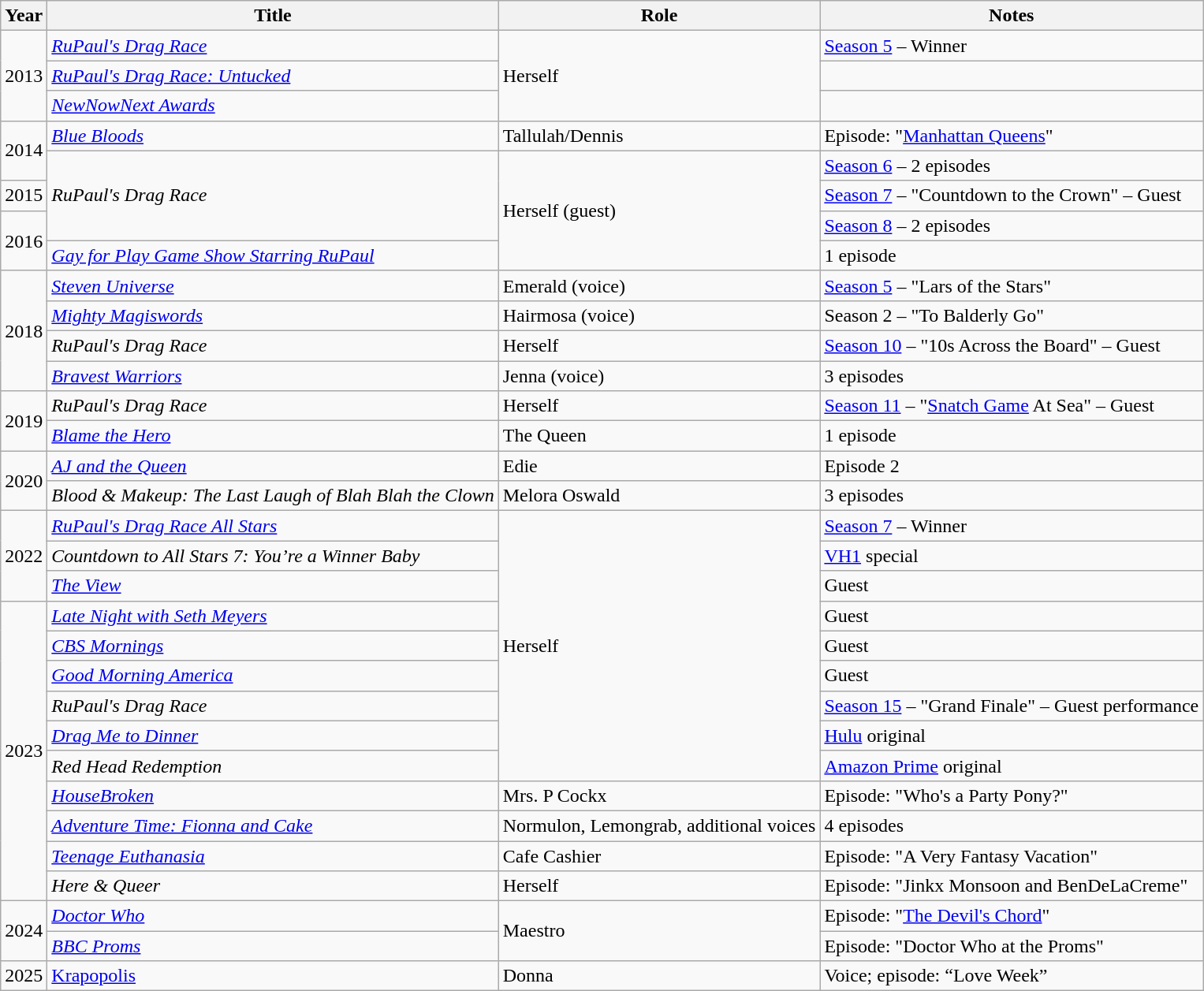<table class="wikitable sortable">
<tr>
<th>Year</th>
<th>Title</th>
<th>Role</th>
<th class="unsortable">Notes</th>
</tr>
<tr>
<td scope="row" rowspan="3">2013</td>
<td><em><a href='#'>RuPaul's Drag Race</a></em></td>
<td scope="row" rowspan="3">Herself</td>
<td><a href='#'>Season 5</a> – Winner</td>
</tr>
<tr>
<td><em><a href='#'>RuPaul's Drag Race: Untucked</a></em></td>
<td></td>
</tr>
<tr>
<td><em><a href='#'>NewNowNext Awards</a></em></td>
<td></td>
</tr>
<tr>
<td scope="row" rowspan="2">2014</td>
<td><em><a href='#'>Blue Bloods</a></em></td>
<td>Tallulah/Dennis</td>
<td>Episode: "<a href='#'>Manhattan Queens</a>"</td>
</tr>
<tr>
<td scope="row" rowspan="3"><em>RuPaul's Drag Race</em></td>
<td scope="row" rowspan="4">Herself (guest)</td>
<td><a href='#'>Season 6</a> – 2 episodes</td>
</tr>
<tr>
<td>2015</td>
<td><a href='#'>Season 7</a> – "Countdown to the Crown" – Guest</td>
</tr>
<tr>
<td scope="row" rowspan="2">2016</td>
<td><a href='#'>Season 8</a> – 2 episodes</td>
</tr>
<tr>
<td><em><a href='#'>Gay for Play Game Show Starring RuPaul</a></em></td>
<td>1 episode</td>
</tr>
<tr>
<td scope="row" rowspan="4">2018</td>
<td><em><a href='#'>Steven Universe</a></em></td>
<td>Emerald (voice)</td>
<td><a href='#'>Season 5</a> – "Lars of the Stars"</td>
</tr>
<tr>
<td><em><a href='#'>Mighty Magiswords</a></em></td>
<td>Hairmosa (voice)</td>
<td>Season 2 – "To Balderly Go"</td>
</tr>
<tr>
<td><em>RuPaul's Drag Race</em></td>
<td>Herself</td>
<td><a href='#'>Season 10</a> – "10s Across the Board" – Guest</td>
</tr>
<tr>
<td><em><a href='#'>Bravest Warriors</a></em></td>
<td>Jenna (voice)</td>
<td>3 episodes</td>
</tr>
<tr>
<td scope="row" rowspan="2">2019</td>
<td><em>RuPaul's Drag Race</em></td>
<td>Herself</td>
<td><a href='#'>Season 11</a> – "<a href='#'>Snatch Game</a> At Sea" – Guest</td>
</tr>
<tr>
<td><em><a href='#'>Blame the Hero</a></em></td>
<td>The Queen</td>
<td>1 episode</td>
</tr>
<tr>
<td rowspan="2">2020</td>
<td><em><a href='#'>AJ and the Queen</a></em></td>
<td>Edie</td>
<td>Episode 2</td>
</tr>
<tr>
<td><em>Blood & Makeup: The Last Laugh of Blah Blah the Clown</em></td>
<td>Melora Oswald</td>
<td>3 episodes</td>
</tr>
<tr>
<td scope="row" rowspan="3">2022</td>
<td><em><a href='#'>RuPaul's Drag Race All Stars</a></em></td>
<td rowspan="9" scope="row">Herself</td>
<td><a href='#'>Season 7</a> – Winner</td>
</tr>
<tr>
<td><em>Countdown to All Stars 7: You’re a Winner Baby</em></td>
<td><a href='#'>VH1</a> special</td>
</tr>
<tr>
<td><em><a href='#'>The View</a></em></td>
<td>Guest</td>
</tr>
<tr>
<td rowspan="10" scope="row">2023</td>
<td><em><a href='#'>Late Night with Seth Meyers</a></em></td>
<td>Guest</td>
</tr>
<tr>
<td><em><a href='#'>CBS Mornings</a></em></td>
<td>Guest</td>
</tr>
<tr>
<td><em><a href='#'>Good Morning America</a></em></td>
<td>Guest</td>
</tr>
<tr>
<td><em>RuPaul's Drag Race</em></td>
<td><a href='#'>Season 15</a> – "Grand Finale" – Guest performance</td>
</tr>
<tr>
<td><em><a href='#'>Drag Me to Dinner</a></em></td>
<td><a href='#'>Hulu</a> original</td>
</tr>
<tr>
<td><em>Red Head Redemption</em></td>
<td><a href='#'>Amazon Prime</a> original</td>
</tr>
<tr>
<td><em><a href='#'>HouseBroken</a></em></td>
<td>Mrs. P Cockx</td>
<td>Episode: "Who's a Party Pony?"</td>
</tr>
<tr>
<td><em><a href='#'>Adventure Time: Fionna and Cake</a></em></td>
<td>Normulon, Lemongrab, additional voices</td>
<td>4 episodes</td>
</tr>
<tr>
<td><em><a href='#'>Teenage Euthanasia</a></em></td>
<td>Cafe Cashier</td>
<td>Episode: "A Very Fantasy Vacation"</td>
</tr>
<tr>
<td><em>Here & Queer</em></td>
<td>Herself</td>
<td>Episode: "Jinkx Monsoon and BenDeLaCreme"</td>
</tr>
<tr>
<td scope="row" rowspan="2">2024</td>
<td><em><a href='#'>Doctor Who</a></em></td>
<td scope="row" rowspan="2">Maestro</td>
<td>Episode: "<a href='#'>The Devil's Chord</a>"</td>
</tr>
<tr>
<td><em><a href='#'>BBC Proms</a></em></td>
<td>Episode: "Doctor Who at the Proms"</td>
</tr>
<tr>
<td>2025</td>
<td><a href='#'>Krapopolis</a></td>
<td>Donna</td>
<td>Voice; episode: “Love Week”</td>
</tr>
</table>
